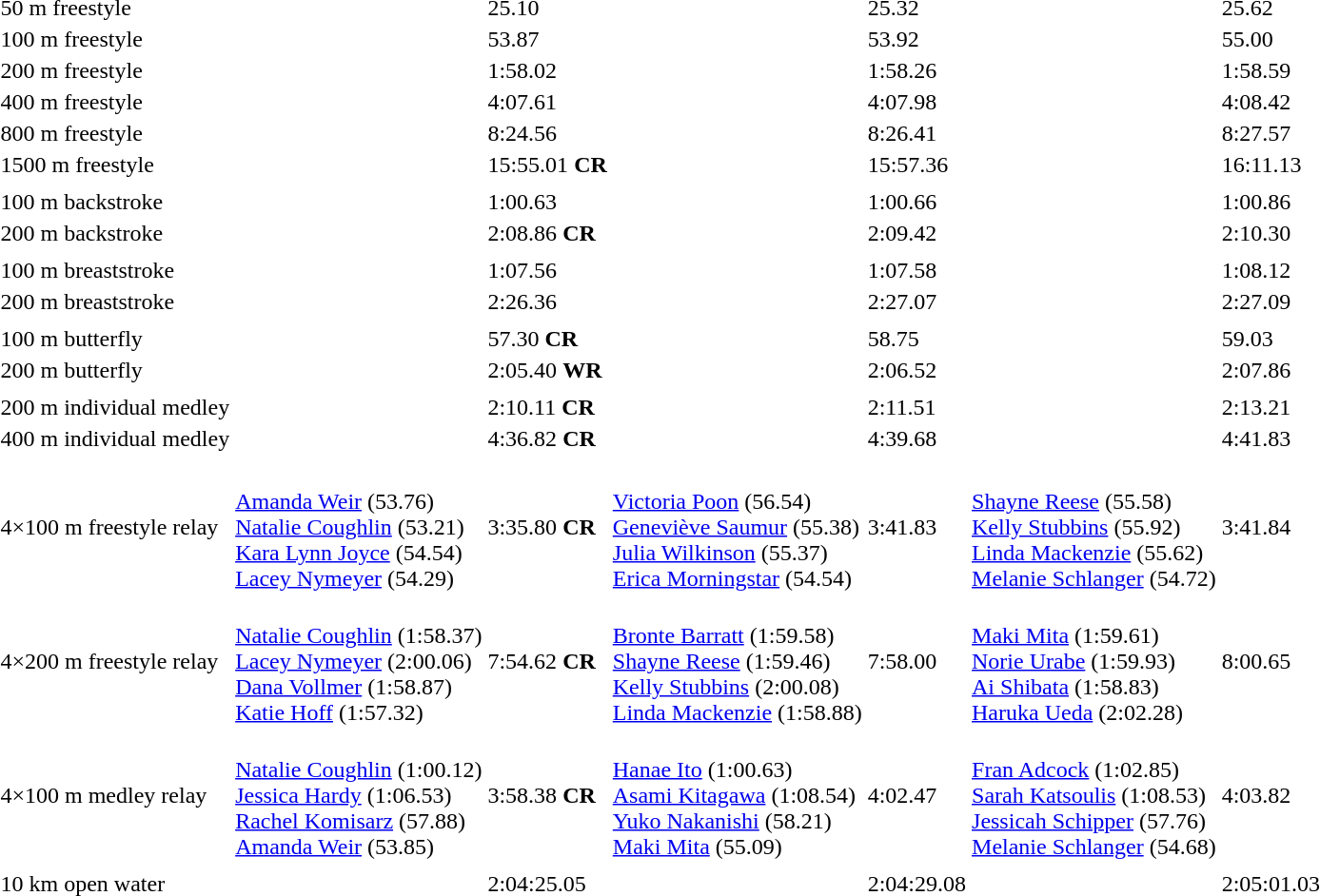<table>
<tr>
<td>50 m freestyle <br></td>
<td></td>
<td>25.10</td>
<td></td>
<td>25.32</td>
<td></td>
<td>25.62</td>
</tr>
<tr>
<td>100 m freestyle <br></td>
<td></td>
<td>53.87</td>
<td></td>
<td>53.92</td>
<td></td>
<td>55.00</td>
</tr>
<tr>
<td>200 m freestyle <br></td>
<td></td>
<td>1:58.02</td>
<td></td>
<td>1:58.26</td>
<td></td>
<td>1:58.59</td>
</tr>
<tr>
<td>400 m freestyle <br></td>
<td></td>
<td>4:07.61</td>
<td></td>
<td>4:07.98</td>
<td></td>
<td>4:08.42</td>
</tr>
<tr>
<td>800 m freestyle <br></td>
<td></td>
<td>8:24.56</td>
<td></td>
<td>8:26.41</td>
<td></td>
<td>8:27.57</td>
</tr>
<tr>
<td>1500 m freestyle <br></td>
<td></td>
<td>15:55.01 <strong>CR</strong></td>
<td></td>
<td>15:57.36</td>
<td></td>
<td>16:11.13</td>
</tr>
<tr>
<td></td>
<td></td>
<td></td>
<td></td>
<td></td>
<td></td>
<td></td>
</tr>
<tr>
<td>100 m backstroke <br></td>
<td></td>
<td>1:00.63</td>
<td></td>
<td>1:00.66</td>
<td></td>
<td>1:00.86</td>
</tr>
<tr>
<td>200 m backstroke <br></td>
<td></td>
<td>2:08.86 <strong>CR</strong></td>
<td></td>
<td>2:09.42</td>
<td></td>
<td>2:10.30</td>
</tr>
<tr>
<td></td>
<td></td>
<td></td>
<td></td>
<td></td>
<td></td>
<td></td>
</tr>
<tr>
<td>100 m breaststroke <br></td>
<td></td>
<td>1:07.56</td>
<td></td>
<td>1:07.58</td>
<td></td>
<td>1:08.12</td>
</tr>
<tr>
<td>200 m breaststroke <br></td>
<td></td>
<td>2:26.36</td>
<td></td>
<td>2:27.07</td>
<td></td>
<td>2:27.09</td>
</tr>
<tr>
<td></td>
<td></td>
<td></td>
<td></td>
<td></td>
<td></td>
<td></td>
</tr>
<tr>
<td>100 m butterfly <br></td>
<td></td>
<td>57.30 <strong>CR</strong></td>
<td></td>
<td>58.75</td>
<td></td>
<td>59.03</td>
</tr>
<tr>
<td>200 m butterfly <br></td>
<td></td>
<td>2:05.40 <strong>WR</strong></td>
<td></td>
<td>2:06.52</td>
<td></td>
<td>2:07.86</td>
</tr>
<tr>
<td></td>
<td></td>
<td></td>
<td></td>
<td></td>
<td></td>
<td></td>
</tr>
<tr>
<td>200 m individual medley <br></td>
<td></td>
<td>2:10.11 <strong>CR</strong></td>
<td></td>
<td>2:11.51</td>
<td></td>
<td>2:13.21</td>
</tr>
<tr>
<td>400 m individual medley <br></td>
<td></td>
<td>4:36.82 <strong>CR</strong></td>
<td></td>
<td>4:39.68</td>
<td></td>
<td>4:41.83</td>
</tr>
<tr>
<td></td>
<td></td>
<td></td>
<td></td>
<td></td>
<td></td>
<td></td>
</tr>
<tr>
<td>4×100 m freestyle relay <br></td>
<td><br><a href='#'>Amanda Weir</a> (53.76)<br><a href='#'>Natalie Coughlin</a> (53.21)<br><a href='#'>Kara Lynn Joyce</a> (54.54)<br><a href='#'>Lacey Nymeyer</a> (54.29)</td>
<td>3:35.80 <strong>CR</strong></td>
<td><br><a href='#'>Victoria Poon</a> (56.54)<br><a href='#'>Geneviève Saumur</a> (55.38)<br><a href='#'>Julia Wilkinson</a> (55.37)<br><a href='#'>Erica Morningstar</a> (54.54)</td>
<td>3:41.83</td>
<td><br><a href='#'>Shayne Reese</a> (55.58)<br><a href='#'>Kelly Stubbins</a> (55.92)<br><a href='#'>Linda Mackenzie</a> (55.62)<br><a href='#'>Melanie Schlanger</a> (54.72)</td>
<td>3:41.84</td>
</tr>
<tr>
<td>4×200 m freestyle relay <br></td>
<td><br><a href='#'>Natalie Coughlin</a> (1:58.37)<br><a href='#'>Lacey Nymeyer</a> (2:00.06)<br><a href='#'>Dana Vollmer</a> (1:58.87)<br><a href='#'>Katie Hoff</a> (1:57.32)</td>
<td>7:54.62 <strong>CR</strong></td>
<td><br><a href='#'>Bronte Barratt</a> (1:59.58)<br><a href='#'>Shayne Reese</a> (1:59.46)<br><a href='#'>Kelly Stubbins</a> (2:00.08)<br><a href='#'>Linda Mackenzie</a> (1:58.88)</td>
<td>7:58.00</td>
<td><br><a href='#'>Maki Mita</a> (1:59.61)<br><a href='#'>Norie Urabe</a> (1:59.93)<br><a href='#'>Ai Shibata</a> (1:58.83)<br><a href='#'>Haruka Ueda</a> (2:02.28)</td>
<td>8:00.65</td>
</tr>
<tr>
<td>4×100 m medley relay <br></td>
<td><br><a href='#'>Natalie Coughlin</a> (1:00.12)<br><a href='#'>Jessica Hardy</a> (1:06.53)<br><a href='#'>Rachel Komisarz</a> (57.88)<br><a href='#'>Amanda Weir</a> (53.85)</td>
<td>3:58.38 <strong>CR</strong></td>
<td><br><a href='#'>Hanae Ito</a> (1:00.63)<br><a href='#'>Asami Kitagawa</a> (1:08.54)<br><a href='#'>Yuko Nakanishi</a> (58.21)<br><a href='#'>Maki Mita</a> (55.09)</td>
<td>4:02.47</td>
<td><br><a href='#'>Fran Adcock</a> (1:02.85)<br><a href='#'>Sarah Katsoulis</a> (1:08.53)<br><a href='#'>Jessicah Schipper</a> (57.76)<br><a href='#'>Melanie Schlanger</a> (54.68)</td>
<td>4:03.82</td>
</tr>
<tr>
<td></td>
<td></td>
<td></td>
<td></td>
<td></td>
<td></td>
<td></td>
</tr>
<tr>
<td>10 km open water <br></td>
<td></td>
<td>2:04:25.05</td>
<td></td>
<td>2:04:29.08</td>
<td></td>
<td>2:05:01.03</td>
</tr>
</table>
